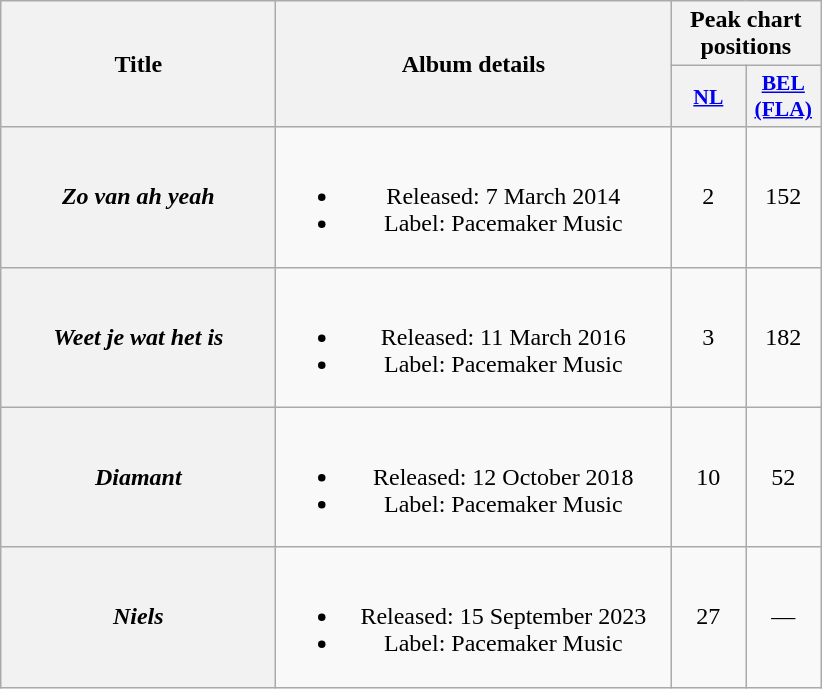<table class="wikitable plainrowheaders" style="text-align:center;" border="1">
<tr>
<th scope="col" rowspan="2" style="width:11em;">Title</th>
<th scope="col" rowspan="2" style="width:16em;">Album details</th>
<th scope="col" colspan="2">Peak chart positions</th>
</tr>
<tr>
<th scope="col" style="width:3em;font-size:90%;"><a href='#'>NL</a><br></th>
<th scope="col" style="width:3em;font-size:90%;"><a href='#'>BEL<br>(FLA)</a><br></th>
</tr>
<tr>
<th scope="row"><em>Zo van ah yeah</em></th>
<td><br><ul><li>Released: 7 March 2014</li><li>Label: Pacemaker Music</li></ul></td>
<td>2</td>
<td>152</td>
</tr>
<tr>
<th scope="row"><em>Weet je wat het is</em></th>
<td><br><ul><li>Released: 11 March 2016</li><li>Label: Pacemaker Music</li></ul></td>
<td>3</td>
<td>182</td>
</tr>
<tr>
<th scope="row"><em>Diamant</em></th>
<td><br><ul><li>Released: 12 October 2018</li><li>Label: Pacemaker Music</li></ul></td>
<td>10</td>
<td>52</td>
</tr>
<tr>
<th scope="row"><em>Niels</em></th>
<td><br><ul><li>Released: 15 September 2023</li><li>Label: Pacemaker Music</li></ul></td>
<td>27</td>
<td>—</td>
</tr>
</table>
